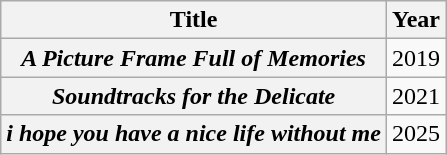<table class="wikitable plainrowheaders" style="text-align:center;">
<tr>
<th scope="col">Title</th>
<th scope="col">Year</th>
</tr>
<tr>
<th scope="row"><em>A Picture Frame Full of Memories</em></th>
<td>2019</td>
</tr>
<tr>
<th scope="row"><em>Soundtracks for the Delicate</em></th>
<td>2021</td>
</tr>
<tr>
<th scope="row"><em>i hope you have a nice life without me</em></th>
<td>2025</td>
</tr>
</table>
